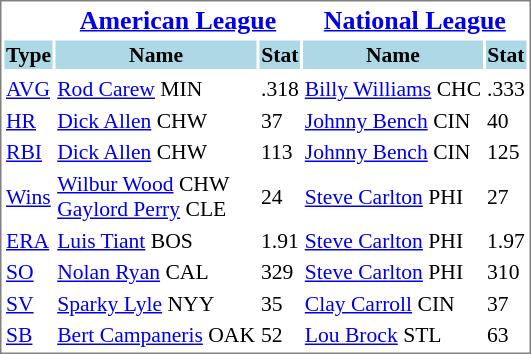<table cellpadding="1" style="width:auto;font-size: 90%; border: 1px solid gray;">
<tr align="center" style="font-size: larger;">
<td> </td>
<th colspan=2><a href='#'>American League</a></th>
<th colspan=2><a href='#'>National League</a></th>
</tr>
<tr style="background:lightblue;">
<th>Type</th>
<th>Name</th>
<th>Stat</th>
<th>Name</th>
<th>Stat</th>
</tr>
<tr align="center" style="vertical-align: middle;" style="background:lightblue;">
</tr>
<tr>
<td><a href='#'>AVG</a></td>
<td><a href='#'>Rod Carew</a> MIN</td>
<td>.318</td>
<td><a href='#'>Billy Williams</a> CHC</td>
<td>.333</td>
</tr>
<tr>
<td><a href='#'>HR</a></td>
<td><a href='#'>Dick Allen</a> CHW</td>
<td>37</td>
<td><a href='#'>Johnny Bench</a> CIN</td>
<td>40</td>
</tr>
<tr>
<td><a href='#'>RBI</a></td>
<td><a href='#'>Dick Allen</a> CHW</td>
<td>113</td>
<td><a href='#'>Johnny Bench</a> CIN</td>
<td>125</td>
</tr>
<tr>
<td><a href='#'>Wins</a></td>
<td><a href='#'>Wilbur Wood</a> CHW<br><a href='#'>Gaylord Perry</a> CLE</td>
<td>24</td>
<td><a href='#'>Steve Carlton</a> PHI</td>
<td>27</td>
</tr>
<tr>
<td><a href='#'>ERA</a></td>
<td><a href='#'>Luis Tiant</a> BOS</td>
<td>1.91</td>
<td><a href='#'>Steve Carlton</a> PHI</td>
<td>1.97</td>
</tr>
<tr>
<td><a href='#'>SO</a></td>
<td><a href='#'>Nolan Ryan</a> CAL</td>
<td>329</td>
<td><a href='#'>Steve Carlton</a> PHI</td>
<td>310</td>
</tr>
<tr>
<td><a href='#'>SV</a></td>
<td><a href='#'>Sparky Lyle</a> NYY</td>
<td>35</td>
<td><a href='#'>Clay Carroll</a> CIN</td>
<td>37</td>
</tr>
<tr>
<td><a href='#'>SB</a></td>
<td><a href='#'>Bert Campaneris</a> OAK</td>
<td>52</td>
<td><a href='#'>Lou Brock</a> STL</td>
<td>63</td>
</tr>
</table>
